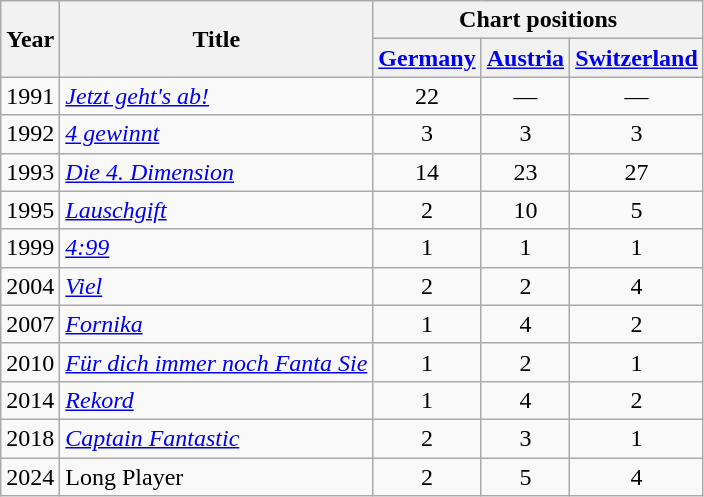<table class="wikitable">
<tr>
<th rowspan="2">Year</th>
<th rowspan="2">Title</th>
<th colspan="3">Chart positions</th>
</tr>
<tr>
<th><a href='#'>Germany</a></th>
<th><a href='#'>Austria</a></th>
<th><a href='#'>Switzerland</a></th>
</tr>
<tr>
<td>1991</td>
<td><em><a href='#'>Jetzt geht's ab!</a></em></td>
<td align="center">22</td>
<td align="center">—</td>
<td align="center">—</td>
</tr>
<tr>
<td>1992</td>
<td><em><a href='#'>4 gewinnt</a></em></td>
<td align="center">3</td>
<td align="center">3</td>
<td align="center">3</td>
</tr>
<tr>
<td>1993</td>
<td><em><a href='#'>Die 4. Dimension</a></em></td>
<td align="center">14</td>
<td align="center">23</td>
<td align="center">27</td>
</tr>
<tr>
<td>1995</td>
<td><em><a href='#'>Lauschgift</a></em></td>
<td align="center">2</td>
<td align="center">10</td>
<td align="center">5</td>
</tr>
<tr>
<td>1999</td>
<td><em><a href='#'>4:99</a></em></td>
<td align="center">1</td>
<td align="center">1</td>
<td align="center">1</td>
</tr>
<tr>
<td>2004</td>
<td><em><a href='#'>Viel</a></em></td>
<td align="center">2</td>
<td align="center">2</td>
<td align="center">4</td>
</tr>
<tr>
<td>2007</td>
<td><em><a href='#'>Fornika</a></em></td>
<td align="center">1</td>
<td align="center">4</td>
<td align="center">2</td>
</tr>
<tr>
<td>2010</td>
<td><em><a href='#'>Für dich immer noch Fanta Sie</a></em></td>
<td align="center">1</td>
<td align="center">2</td>
<td align="center">1</td>
</tr>
<tr>
<td>2014</td>
<td><em><a href='#'>Rekord</a></em></td>
<td align="center">1</td>
<td align="center">4</td>
<td align="center">2</td>
</tr>
<tr>
<td>2018</td>
<td><em><a href='#'>Captain Fantastic</a></em></td>
<td align="center">2</td>
<td align="center">3<br></td>
<td align="center">1</td>
</tr>
<tr>
<td>2024</td>
<td>Long Player</td>
<td align="center">2</td>
<td align="center">5</td>
<td align="center">4</td>
</tr>
</table>
